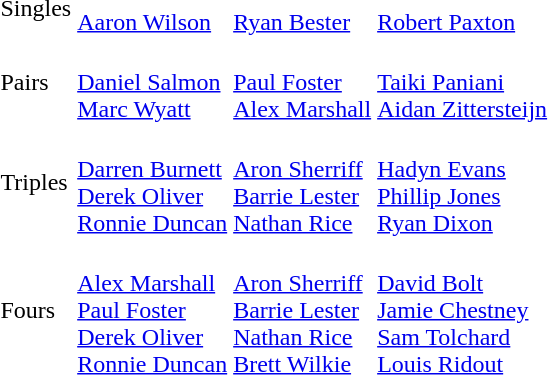<table>
<tr>
<td>Singles<br></td>
<td><br><a href='#'>Aaron Wilson</a></td>
<td><br><a href='#'>Ryan Bester</a></td>
<td><br><a href='#'>Robert Paxton</a></td>
</tr>
<tr>
<td>Pairs<br></td>
<td><br><a href='#'>Daniel Salmon</a><br><a href='#'>Marc Wyatt</a></td>
<td><br><a href='#'>Paul Foster</a><br><a href='#'>Alex Marshall</a></td>
<td><br><a href='#'>Taiki Paniani</a><br><a href='#'>Aidan Zittersteijn</a></td>
</tr>
<tr>
<td>Triples<br></td>
<td><br><a href='#'>Darren Burnett</a><br><a href='#'>Derek Oliver</a><br><a href='#'>Ronnie Duncan</a></td>
<td><br> <a href='#'>Aron Sherriff</a><br><a href='#'>Barrie Lester</a><br><a href='#'>Nathan Rice</a></td>
<td><br><a href='#'>Hadyn Evans</a><br><a href='#'>Phillip Jones</a><br><a href='#'>Ryan Dixon</a></td>
</tr>
<tr>
<td>Fours<br></td>
<td><br><a href='#'>Alex Marshall</a><br><a href='#'>Paul Foster</a><br><a href='#'>Derek Oliver</a><br><a href='#'>Ronnie Duncan</a></td>
<td><br> <a href='#'>Aron Sherriff</a><br><a href='#'>Barrie Lester</a><br><a href='#'>Nathan Rice</a><br><a href='#'>Brett Wilkie</a></td>
<td><br> <a href='#'>David Bolt</a><br><a href='#'>Jamie Chestney</a><br><a href='#'>Sam Tolchard</a><br><a href='#'>Louis Ridout</a></td>
</tr>
</table>
